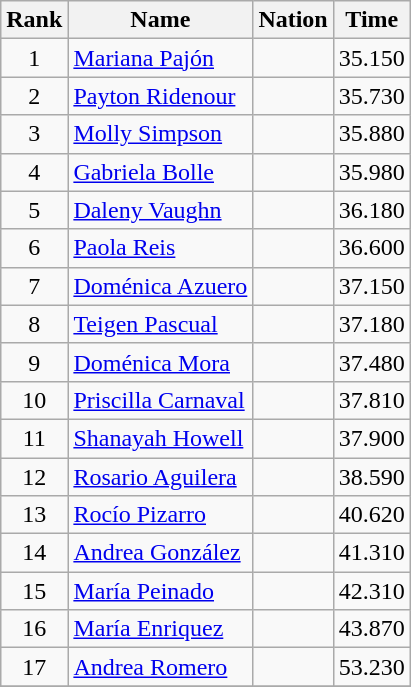<table class="wikitable sortable" style="text-align:center">
<tr>
<th>Rank</th>
<th>Name</th>
<th>Nation</th>
<th>Time</th>
</tr>
<tr>
<td>1</td>
<td align=left><a href='#'>Mariana Pajón</a></td>
<td align=left></td>
<td>35.150</td>
</tr>
<tr>
<td>2</td>
<td align=left><a href='#'>Payton Ridenour</a></td>
<td align=left></td>
<td>35.730</td>
</tr>
<tr>
<td>3</td>
<td align=left><a href='#'>Molly Simpson</a></td>
<td align=left></td>
<td>35.880</td>
</tr>
<tr>
<td>4</td>
<td align=left><a href='#'>Gabriela Bolle</a></td>
<td align=left></td>
<td>35.980</td>
</tr>
<tr>
<td>5</td>
<td align=left><a href='#'>Daleny Vaughn</a></td>
<td align=left></td>
<td>36.180</td>
</tr>
<tr>
<td>6</td>
<td align=left><a href='#'>Paola Reis</a></td>
<td align=left></td>
<td>36.600</td>
</tr>
<tr>
<td>7</td>
<td align=left><a href='#'>Doménica Azuero</a></td>
<td align=left></td>
<td>37.150</td>
</tr>
<tr>
<td>8</td>
<td align=left><a href='#'>Teigen Pascual</a></td>
<td align=left></td>
<td>37.180</td>
</tr>
<tr>
<td>9</td>
<td align=left><a href='#'>Doménica Mora</a></td>
<td align=left></td>
<td>37.480</td>
</tr>
<tr>
<td>10</td>
<td align=left><a href='#'>Priscilla Carnaval</a></td>
<td align=left></td>
<td>37.810</td>
</tr>
<tr>
<td>11</td>
<td align=left><a href='#'>Shanayah Howell</a></td>
<td align=left></td>
<td>37.900</td>
</tr>
<tr>
<td>12</td>
<td align=left><a href='#'>Rosario Aguilera</a></td>
<td align=left></td>
<td>38.590</td>
</tr>
<tr>
<td>13</td>
<td align=left><a href='#'>Rocío Pizarro</a></td>
<td align=left></td>
<td>40.620</td>
</tr>
<tr>
<td>14</td>
<td align=left><a href='#'>Andrea González</a></td>
<td align=left></td>
<td>41.310</td>
</tr>
<tr>
<td>15</td>
<td align=left><a href='#'>María Peinado</a></td>
<td align=left></td>
<td>42.310</td>
</tr>
<tr>
<td>16</td>
<td align=left><a href='#'>María Enriquez</a></td>
<td align=left></td>
<td>43.870</td>
</tr>
<tr>
<td>17</td>
<td align=left><a href='#'>Andrea Romero</a></td>
<td align=left></td>
<td>53.230</td>
</tr>
<tr>
</tr>
</table>
